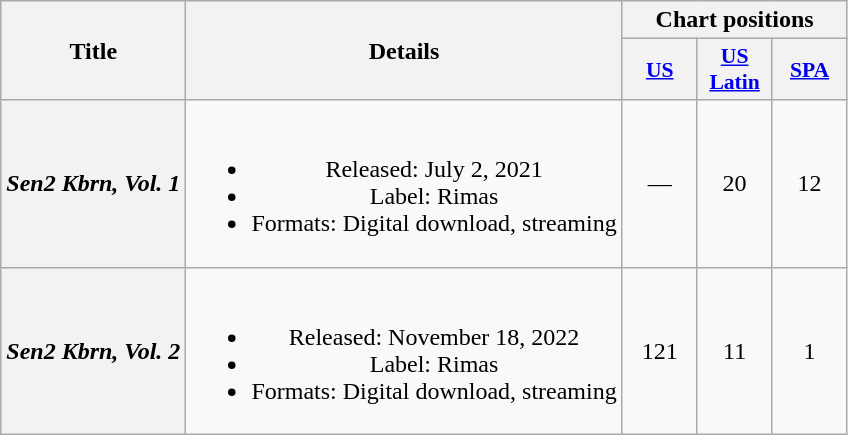<table class="wikitable plainrowheaders" style="text-align:center;">
<tr>
<th scope="col" rowspan="2">Title</th>
<th scope="col" rowspan="2">Details</th>
<th scope="col" colspan="3">Chart positions</th>
</tr>
<tr>
<th scope="col" style="width:3em; font-size:90%"><a href='#'>US</a><br></th>
<th scope="col" style="width:3em; font-size:90%"><a href='#'>US<br>Latin</a><br></th>
<th scope="col" style="width:3em; font-size:90%"><a href='#'>SPA</a><br></th>
</tr>
<tr>
<th scope="row"><em>Sen2 Kbrn, Vol. 1</em></th>
<td><br><ul><li>Released: July 2, 2021</li><li>Label: Rimas</li><li>Formats: Digital download, streaming</li></ul></td>
<td>—</td>
<td>20</td>
<td>12</td>
</tr>
<tr>
<th scope="row"><em>Sen2 Kbrn, Vol. 2</em></th>
<td><br><ul><li>Released: November 18, 2022</li><li>Label: Rimas</li><li>Formats: Digital download, streaming</li></ul></td>
<td>121</td>
<td>11</td>
<td>1</td>
</tr>
</table>
